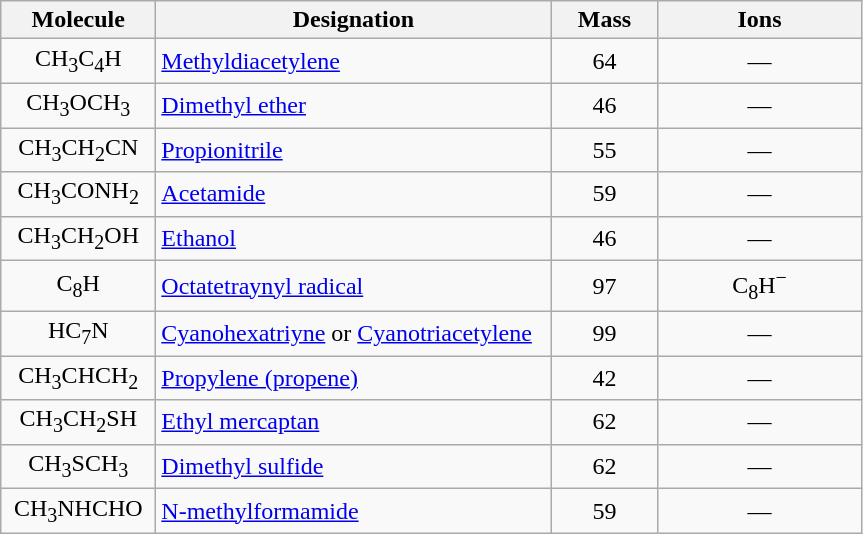<table class="wikitable sortable sticky-header">
<tr>
<th style="width: 6em;">Molecule</th>
<th style="width: 16em;">Designation</th>
<th style="width: 4em;">Mass</th>
<th style="width: 8em;">Ions</th>
</tr>
<tr>
<td align="center">CH<sub>3</sub>C<sub>4</sub>H</td>
<td><a href='#'>Methyldiacetylene</a></td>
<td align="center">64</td>
<td align="center">—</td>
</tr>
<tr>
<td align="center">CH<sub>3</sub>OCH<sub>3</sub></td>
<td><a href='#'>Dimethyl ether</a></td>
<td align="center">46</td>
<td align="center">—</td>
</tr>
<tr>
<td align="center">CH<sub>3</sub>CH<sub>2</sub>CN</td>
<td><a href='#'>Propionitrile</a></td>
<td align="center">55</td>
<td align="center">—</td>
</tr>
<tr>
<td align="center">CH<sub>3</sub>CONH<sub>2</sub></td>
<td><a href='#'>Acetamide</a></td>
<td align="center">59</td>
<td align="center">—</td>
</tr>
<tr>
<td align="center">CH<sub>3</sub>CH<sub>2</sub>OH</td>
<td><a href='#'>Ethanol</a></td>
<td align="center">46</td>
<td align="center">—</td>
</tr>
<tr>
<td align="center">C<sub>8</sub>H</td>
<td><a href='#'>Octatetraynyl radical</a></td>
<td align="center">97</td>
<td align="center">C<sub>8</sub>H<sup>−</sup></td>
</tr>
<tr>
<td align="center">HC<sub>7</sub>N</td>
<td><a href='#'>Cyanohexatriyne</a> or <a href='#'>Cyanotriacetylene</a></td>
<td align="center">99</td>
<td align="center">—</td>
</tr>
<tr>
<td align="center">CH<sub>3</sub>CHCH<sub>2</sub></td>
<td><a href='#'>Propylene (propene)</a></td>
<td align="center">42</td>
<td align="center">—</td>
</tr>
<tr>
<td align="center">CH<sub>3</sub>CH<sub>2</sub>SH</td>
<td><a href='#'>Ethyl mercaptan</a></td>
<td align="center">62</td>
<td align="center">—</td>
</tr>
<tr>
<td align="center">CH<sub>3</sub>SCH<sub>3</sub></td>
<td><a href='#'>Dimethyl sulfide</a></td>
<td align="center">62</td>
<td align="center">—</td>
</tr>
<tr>
<td align="center">CH<sub>3</sub>NHCHO</td>
<td><a href='#'>N-methylformamide</a></td>
<td align="center">59</td>
<td align="center">—</td>
</tr>
</table>
